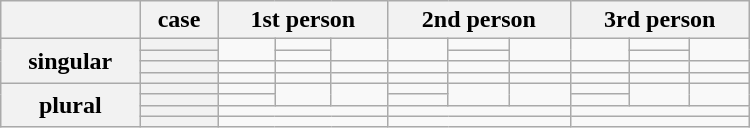<table class="wikitable" style="text-align:center;" width=500px>
<tr>
<th></th>
<th>case</th>
<th colspan=3>1st person</th>
<th colspan =3>2nd person</th>
<th colspan=3>3rd person</th>
</tr>
<tr>
<th rowspan=4>singular</th>
<th></th>
<td rowspan="2"></td>
<td></td>
<td rowspan="2"></td>
<td rowspan="2"></td>
<td></td>
<td rowspan="2"></td>
<td rowspan="2"></td>
<td></td>
<td rowspan="2"></td>
</tr>
<tr>
<th></th>
<td></td>
<td></td>
<td></td>
</tr>
<tr>
<th></th>
<td></td>
<td></td>
<td></td>
<td></td>
<td></td>
<td></td>
<td></td>
<td></td>
<td></td>
</tr>
<tr>
<th></th>
<td></td>
<td></td>
<td></td>
<td></td>
<td></td>
<td></td>
<td></td>
<td></td>
<td></td>
</tr>
<tr>
<th rowspan=4>plural</th>
<th></th>
<td></td>
<td rowspan="2"></td>
<td rowspan="2"></td>
<td></td>
<td rowspan="2"></td>
<td rowspan="2"></td>
<td></td>
<td rowspan="2"></td>
<td rowspan="2"></td>
</tr>
<tr>
<th></th>
<td></td>
<td></td>
<td></td>
</tr>
<tr>
<th></th>
<td colspan=3></td>
<td colspan=3></td>
<td colspan=3></td>
</tr>
<tr>
<th></th>
<td colspan=3></td>
<td colspan=3></td>
<td colspan=3></td>
</tr>
</table>
